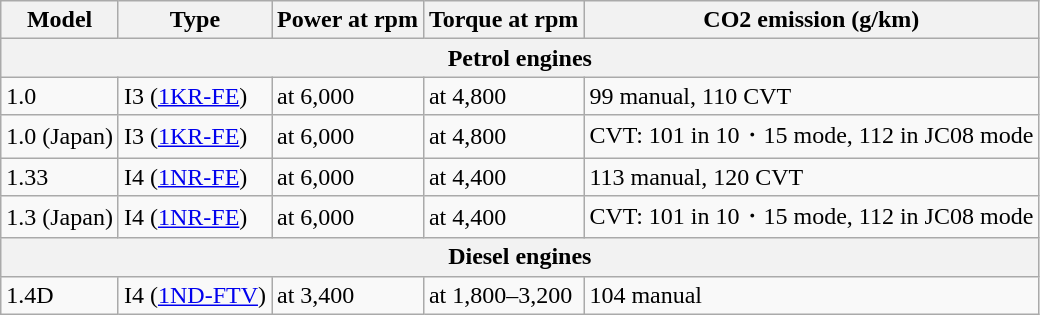<table class="wikitable">
<tr>
<th>Model</th>
<th>Type</th>
<th>Power at rpm</th>
<th>Torque at rpm</th>
<th>CO2 emission (g/km)</th>
</tr>
<tr>
<th colspan=5>Petrol engines</th>
</tr>
<tr>
<td>1.0</td>
<td> I3 (<a href='#'>1KR-FE</a>)</td>
<td> at 6,000</td>
<td> at 4,800</td>
<td>99 manual, 110 CVT</td>
</tr>
<tr>
<td>1.0 (Japan)</td>
<td> I3 (<a href='#'>1KR-FE</a>)</td>
<td> at 6,000</td>
<td> at 4,800</td>
<td>CVT: 101 in 10・15 mode, 112 in JC08 mode</td>
</tr>
<tr>
<td>1.33</td>
<td> I4 (<a href='#'>1NR-FE</a>)</td>
<td> at 6,000</td>
<td> at 4,400</td>
<td>113 manual, 120 CVT</td>
</tr>
<tr>
<td>1.3 (Japan)</td>
<td> I4 (<a href='#'>1NR-FE</a>)</td>
<td> at 6,000</td>
<td> at 4,400</td>
<td>CVT: 101 in 10・15 mode, 112 in JC08 mode</td>
</tr>
<tr>
<th colspan=5>Diesel engines</th>
</tr>
<tr>
<td>1.4D</td>
<td> I4 (<a href='#'>1ND-FTV</a>)</td>
<td> at 3,400</td>
<td> at 1,800–3,200</td>
<td>104 manual</td>
</tr>
</table>
